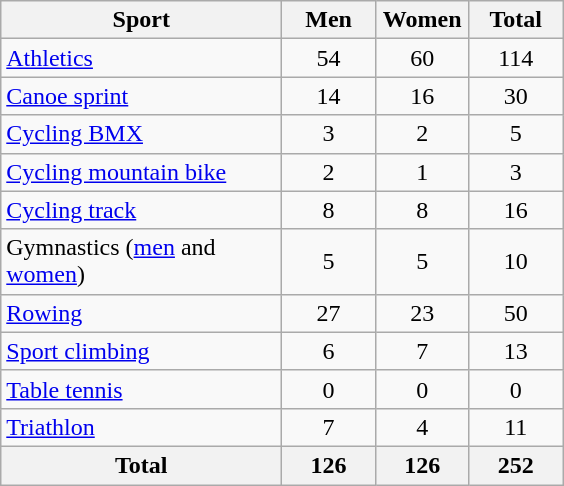<table class="wikitable sortable" style="text-align:center;">
<tr>
<th width=180>Sport</th>
<th width=55>Men</th>
<th width=55>Women</th>
<th width=55>Total</th>
</tr>
<tr>
<td align=left><a href='#'>Athletics</a></td>
<td>54</td>
<td>60</td>
<td>114</td>
</tr>
<tr>
<td align=left><a href='#'>Canoe sprint</a></td>
<td>14</td>
<td>16</td>
<td>30</td>
</tr>
<tr>
<td align=left><a href='#'>Cycling BMX</a></td>
<td>3</td>
<td>2</td>
<td>5</td>
</tr>
<tr>
<td align=left><a href='#'>Cycling mountain bike</a></td>
<td>2</td>
<td>1</td>
<td>3</td>
</tr>
<tr>
<td align=left><a href='#'>Cycling track</a></td>
<td>8</td>
<td>8</td>
<td>16</td>
</tr>
<tr>
<td align=left>Gymnastics (<a href='#'>men</a> and <a href='#'>women</a>)</td>
<td>5</td>
<td>5</td>
<td>10</td>
</tr>
<tr>
<td align=left><a href='#'>Rowing</a></td>
<td>27</td>
<td>23</td>
<td>50</td>
</tr>
<tr>
<td align=left><a href='#'>Sport climbing</a></td>
<td>6</td>
<td>7</td>
<td>13</td>
</tr>
<tr>
<td align=left><a href='#'>Table tennis</a><br></td>
<td>0</td>
<td>0</td>
<td>0</td>
</tr>
<tr>
<td align=left><a href='#'>Triathlon</a></td>
<td>7</td>
<td>4</td>
<td>11</td>
</tr>
<tr>
<th>Total</th>
<th>126</th>
<th>126</th>
<th>252</th>
</tr>
</table>
